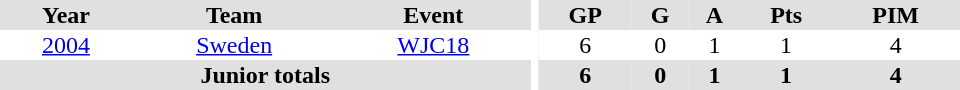<table border="0" cellpadding="1" cellspacing="0" ID="Table3" style="text-align:center; width:40em">
<tr ALIGN="center" bgcolor="#e0e0e0">
<th>Year</th>
<th>Team</th>
<th>Event</th>
<th rowspan="99" bgcolor="#ffffff"></th>
<th>GP</th>
<th>G</th>
<th>A</th>
<th>Pts</th>
<th>PIM</th>
</tr>
<tr>
<td><a href='#'>2004</a></td>
<td><a href='#'>Sweden</a></td>
<td><a href='#'>WJC18</a></td>
<td>6</td>
<td>0</td>
<td>1</td>
<td>1</td>
<td>4</td>
</tr>
<tr bgcolor="#e0e0e0">
<th colspan="3">Junior totals</th>
<th>6</th>
<th>0</th>
<th>1</th>
<th>1</th>
<th>4</th>
</tr>
</table>
